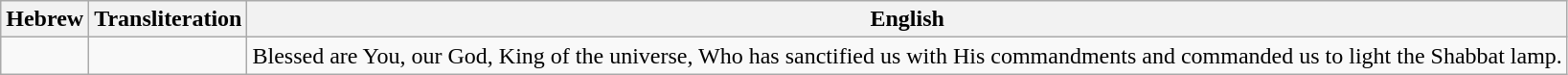<table class="wikitable">
<tr>
<th>Hebrew</th>
<th>Transliteration</th>
<th>English</th>
</tr>
<tr>
<td></td>
<td></td>
<td>Blessed are You,  our God, King of the universe, Who has sanctified us with His commandments and commanded us to light the Shabbat lamp.</td>
</tr>
</table>
